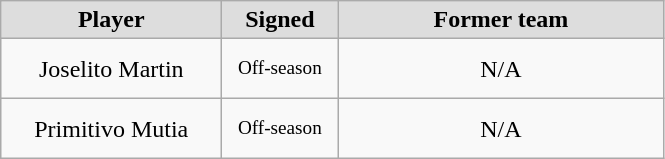<table class="wikitable" style="text-align: center">
<tr align="center" bgcolor="#dddddd">
<td style="width:140px"><strong>Player</strong></td>
<td style="width:70px"><strong>Signed</strong></td>
<td style="width:210px"><strong>Former team</strong></td>
</tr>
<tr style="height:40px">
<td>Joselito Martin</td>
<td style="font-size: 80%">Off-season</td>
<td>N/A</td>
</tr>
<tr style="height:40px">
<td>Primitivo Mutia</td>
<td style="font-size: 80%">Off-season</td>
<td>N/A</td>
</tr>
</table>
